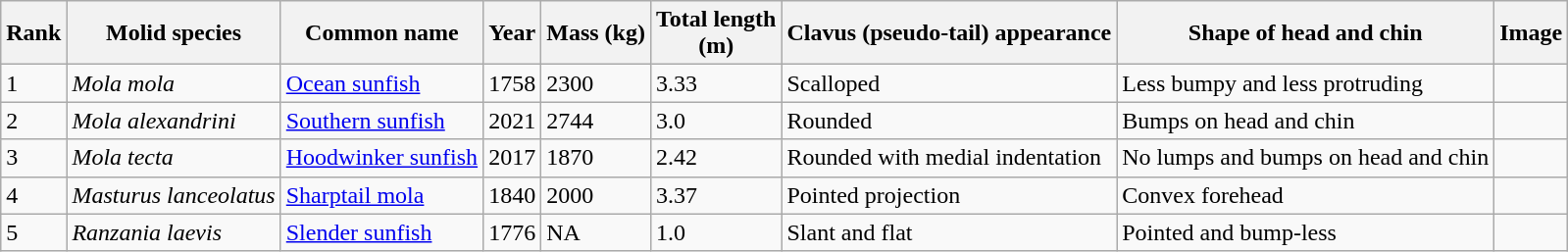<table class="wikitable">
<tr>
<th>Rank</th>
<th>Molid species</th>
<th>Common name</th>
<th>Year</th>
<th>Mass (kg)</th>
<th>Total length<br>(m)</th>
<th>Clavus (pseudo-tail) appearance</th>
<th>Shape of head and chin</th>
<th>Image</th>
</tr>
<tr>
<td>1</td>
<td><em>Mola mola</em></td>
<td><a href='#'>Ocean sunfish</a></td>
<td>1758</td>
<td>2300</td>
<td>3.33</td>
<td>Scalloped</td>
<td>Less bumpy and less protruding</td>
<td></td>
</tr>
<tr>
<td>2</td>
<td><em>Mola alexandrini</em></td>
<td><a href='#'>Southern sunfish</a></td>
<td>2021</td>
<td>2744</td>
<td>3.0</td>
<td>Rounded</td>
<td>Bumps on head and chin</td>
<td></td>
</tr>
<tr>
<td>3</td>
<td><em>Mola tecta</em></td>
<td><a href='#'>Hoodwinker sunfish</a></td>
<td>2017</td>
<td>1870</td>
<td>2.42</td>
<td>Rounded with medial indentation</td>
<td>No lumps and bumps on head and chin</td>
<td></td>
</tr>
<tr>
<td>4</td>
<td><em>Masturus lanceolatus</em></td>
<td><a href='#'>Sharptail mola</a></td>
<td>1840</td>
<td>2000</td>
<td>3.37</td>
<td>Pointed projection</td>
<td>Convex forehead</td>
<td></td>
</tr>
<tr>
<td>5</td>
<td><em>Ranzania laevis</em></td>
<td><a href='#'>Slender sunfish</a></td>
<td>1776</td>
<td>NA</td>
<td>1.0</td>
<td>Slant and flat</td>
<td>Pointed and bump-less</td>
<td></td>
</tr>
</table>
